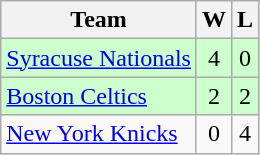<table class="wikitable" style="text-align: center;">
<tr>
<th>Team</th>
<th>W</th>
<th>L</th>
</tr>
<tr style="background:#ccffcc;">
<td align="left"><a href='#'>Syracuse Nationals</a></td>
<td>4</td>
<td>0</td>
</tr>
<tr style="background:#ccffcc;">
<td align="left"><a href='#'>Boston Celtics</a></td>
<td>2</td>
<td>2</td>
</tr>
<tr>
<td align="left"><a href='#'>New York Knicks</a></td>
<td>0</td>
<td>4</td>
</tr>
</table>
